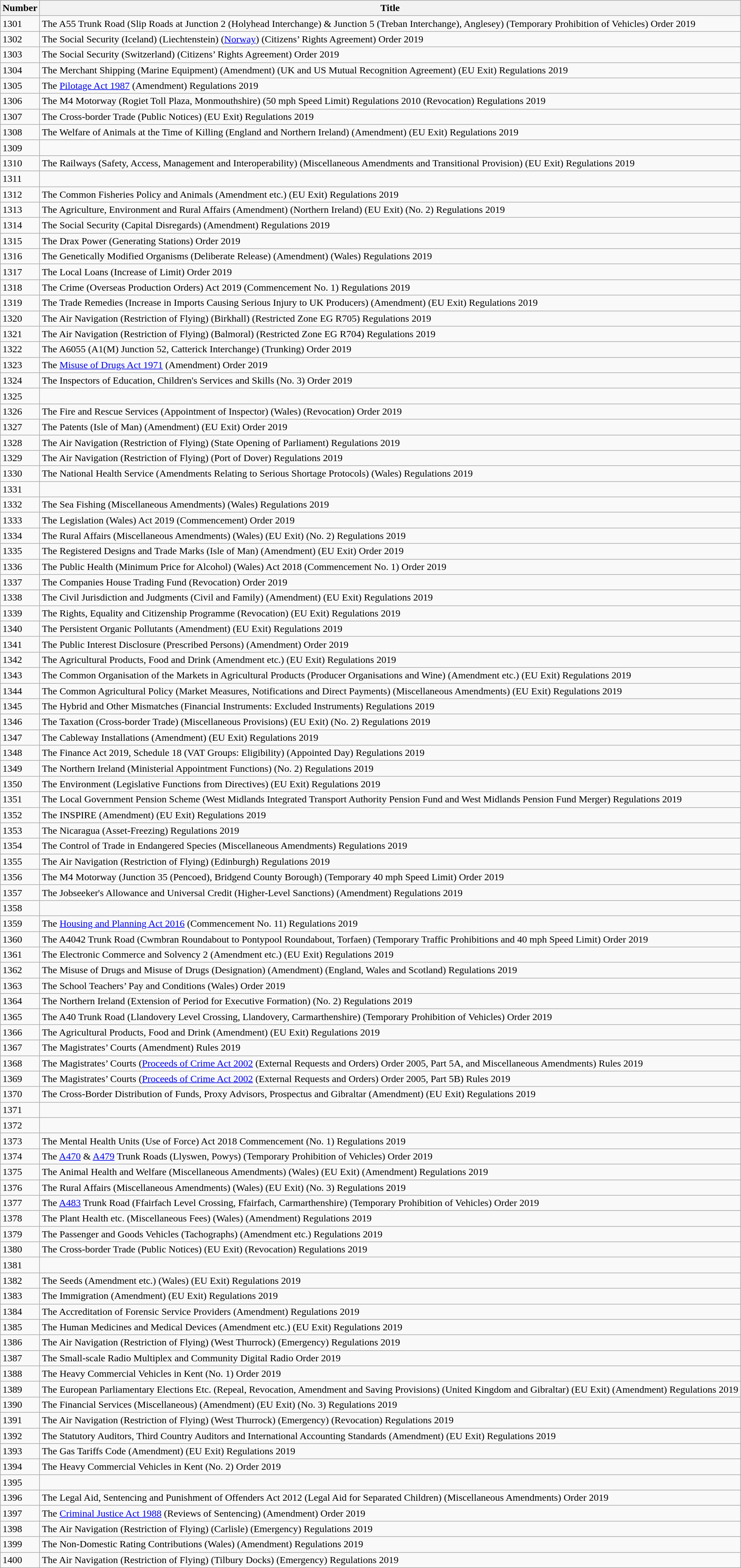<table class="wikitable collapsible">
<tr>
<th>Number</th>
<th>Title</th>
</tr>
<tr>
<td>1301</td>
<td>The A55 Trunk Road (Slip Roads at Junction 2 (Holyhead Interchange) & Junction 5 (Treban Interchange), Anglesey) (Temporary Prohibition of Vehicles) Order 2019</td>
</tr>
<tr>
<td>1302</td>
<td>The Social Security (Iceland) (Liechtenstein) (<a href='#'>Norway</a>) (Citizens’ Rights Agreement) Order 2019</td>
</tr>
<tr>
<td>1303</td>
<td>The Social Security (Switzerland) (Citizens’ Rights Agreement) Order 2019</td>
</tr>
<tr>
<td>1304</td>
<td>The Merchant Shipping (Marine Equipment) (Amendment) (UK and US Mutual Recognition Agreement) (EU Exit) Regulations 2019</td>
</tr>
<tr>
<td>1305</td>
<td>The <a href='#'>Pilotage Act 1987</a> (Amendment) Regulations 2019</td>
</tr>
<tr>
<td>1306</td>
<td>The M4 Motorway (Rogiet Toll Plaza, Monmouthshire) (50 mph Speed Limit) Regulations 2010 (Revocation) Regulations 2019</td>
</tr>
<tr>
<td>1307</td>
<td>The Cross-border Trade (Public Notices) (EU Exit) Regulations 2019</td>
</tr>
<tr>
<td>1308</td>
<td>The Welfare of Animals at the Time of Killing (England and Northern Ireland) (Amendment) (EU Exit) Regulations 2019</td>
</tr>
<tr>
<td>1309</td>
<td></td>
</tr>
<tr>
<td>1310</td>
<td>The Railways (Safety, Access, Management and Interoperability) (Miscellaneous Amendments and Transitional Provision) (EU Exit) Regulations 2019</td>
</tr>
<tr>
<td>1311</td>
<td></td>
</tr>
<tr>
<td>1312</td>
<td>The Common Fisheries Policy and Animals (Amendment etc.) (EU Exit) Regulations 2019</td>
</tr>
<tr>
<td>1313</td>
<td>The Agriculture, Environment and Rural Affairs (Amendment) (Northern Ireland) (EU Exit) (No. 2) Regulations 2019</td>
</tr>
<tr>
<td>1314</td>
<td>The Social Security (Capital Disregards) (Amendment) Regulations 2019</td>
</tr>
<tr>
<td>1315</td>
<td>The Drax Power (Generating Stations) Order 2019</td>
</tr>
<tr>
<td>1316</td>
<td>The Genetically Modified Organisms (Deliberate Release) (Amendment) (Wales) Regulations 2019</td>
</tr>
<tr>
<td>1317</td>
<td>The Local Loans (Increase of Limit) Order 2019</td>
</tr>
<tr>
<td>1318</td>
<td>The Crime (Overseas Production Orders) Act 2019 (Commencement No. 1) Regulations 2019</td>
</tr>
<tr>
<td>1319</td>
<td>The Trade Remedies (Increase in Imports Causing Serious Injury to UK Producers) (Amendment) (EU Exit) Regulations 2019</td>
</tr>
<tr>
<td>1320</td>
<td>The Air Navigation (Restriction of Flying) (Birkhall) (Restricted Zone EG R705) Regulations 2019</td>
</tr>
<tr>
<td>1321</td>
<td>The Air Navigation (Restriction of Flying) (Balmoral) (Restricted Zone EG R704) Regulations 2019</td>
</tr>
<tr>
<td>1322</td>
<td>The A6055 (A1(M) Junction 52, Catterick Interchange) (Trunking) Order 2019</td>
</tr>
<tr>
<td>1323</td>
<td>The <a href='#'>Misuse of Drugs Act 1971</a> (Amendment) Order 2019</td>
</tr>
<tr>
<td>1324</td>
<td>The Inspectors of Education, Children's Services and Skills (No. 3) Order 2019</td>
</tr>
<tr>
<td>1325</td>
<td></td>
</tr>
<tr>
<td>1326</td>
<td>The Fire and Rescue Services (Appointment of Inspector) (Wales) (Revocation) Order 2019</td>
</tr>
<tr>
<td>1327</td>
<td>The Patents (Isle of Man) (Amendment) (EU Exit) Order 2019</td>
</tr>
<tr>
<td>1328</td>
<td>The Air Navigation (Restriction of Flying) (State Opening of Parliament) Regulations 2019</td>
</tr>
<tr>
<td>1329</td>
<td>The Air Navigation (Restriction of Flying) (Port of Dover) Regulations 2019</td>
</tr>
<tr>
<td>1330</td>
<td>The National Health Service (Amendments Relating to Serious Shortage Protocols) (Wales) Regulations 2019</td>
</tr>
<tr>
<td>1331</td>
<td></td>
</tr>
<tr>
<td>1332</td>
<td>The Sea Fishing (Miscellaneous Amendments) (Wales) Regulations 2019</td>
</tr>
<tr>
<td>1333</td>
<td>The Legislation (Wales) Act 2019 (Commencement) Order 2019</td>
</tr>
<tr>
<td>1334</td>
<td>The Rural Affairs (Miscellaneous Amendments) (Wales) (EU Exit) (No. 2) Regulations 2019</td>
</tr>
<tr>
<td>1335</td>
<td>The Registered Designs and Trade Marks (Isle of Man) (Amendment) (EU Exit) Order 2019</td>
</tr>
<tr>
<td>1336</td>
<td>The Public Health (Minimum Price for Alcohol) (Wales) Act 2018 (Commencement No. 1) Order 2019</td>
</tr>
<tr>
<td>1337</td>
<td>The Companies House Trading Fund (Revocation) Order 2019</td>
</tr>
<tr>
<td>1338</td>
<td>The Civil Jurisdiction and Judgments (Civil and Family) (Amendment) (EU Exit) Regulations 2019</td>
</tr>
<tr>
<td>1339</td>
<td>The Rights, Equality and Citizenship Programme (Revocation) (EU Exit) Regulations 2019</td>
</tr>
<tr>
<td>1340</td>
<td>The Persistent Organic Pollutants (Amendment) (EU Exit) Regulations 2019</td>
</tr>
<tr>
<td>1341</td>
<td>The Public Interest Disclosure (Prescribed Persons) (Amendment) Order 2019</td>
</tr>
<tr>
<td>1342</td>
<td>The Agricultural Products, Food and Drink (Amendment etc.) (EU Exit) Regulations 2019</td>
</tr>
<tr>
<td>1343</td>
<td>The Common Organisation of the Markets in Agricultural Products (Producer Organisations and Wine) (Amendment etc.) (EU Exit) Regulations 2019</td>
</tr>
<tr>
<td>1344</td>
<td>The Common Agricultural Policy (Market Measures, Notifications and Direct Payments) (Miscellaneous Amendments) (EU Exit) Regulations 2019</td>
</tr>
<tr>
<td>1345</td>
<td>The Hybrid and Other Mismatches (Financial Instruments: Excluded Instruments) Regulations 2019</td>
</tr>
<tr>
<td>1346</td>
<td>The Taxation (Cross-border Trade) (Miscellaneous Provisions) (EU Exit) (No. 2) Regulations 2019</td>
</tr>
<tr>
<td>1347</td>
<td>The Cableway Installations (Amendment) (EU Exit) Regulations 2019</td>
</tr>
<tr>
<td>1348</td>
<td>The Finance Act 2019, Schedule 18 (VAT Groups: Eligibility) (Appointed Day) Regulations 2019</td>
</tr>
<tr>
<td>1349</td>
<td>The Northern Ireland (Ministerial Appointment Functions) (No. 2) Regulations 2019</td>
</tr>
<tr>
<td>1350</td>
<td>The Environment (Legislative Functions from Directives) (EU Exit) Regulations 2019</td>
</tr>
<tr>
<td>1351</td>
<td>The Local Government Pension Scheme (West Midlands Integrated Transport Authority Pension Fund and West Midlands Pension Fund Merger) Regulations 2019</td>
</tr>
<tr>
<td>1352</td>
<td>The INSPIRE (Amendment) (EU Exit) Regulations 2019</td>
</tr>
<tr>
<td>1353</td>
<td>The Nicaragua (Asset-Freezing) Regulations 2019</td>
</tr>
<tr>
<td>1354</td>
<td>The Control of Trade in Endangered Species (Miscellaneous Amendments) Regulations 2019</td>
</tr>
<tr>
<td>1355</td>
<td>The Air Navigation (Restriction of Flying) (Edinburgh) Regulations 2019</td>
</tr>
<tr>
<td>1356</td>
<td>The M4 Motorway (Junction 35 (Pencoed), Bridgend County Borough) (Temporary 40 mph Speed Limit) Order 2019</td>
</tr>
<tr>
<td>1357</td>
<td>The Jobseeker's Allowance and Universal Credit (Higher-Level Sanctions) (Amendment) Regulations 2019</td>
</tr>
<tr>
<td>1358</td>
<td></td>
</tr>
<tr>
<td>1359</td>
<td>The <a href='#'>Housing and Planning Act 2016</a> (Commencement No. 11) Regulations 2019</td>
</tr>
<tr>
<td>1360</td>
<td>The A4042 Trunk Road (Cwmbran Roundabout to Pontypool Roundabout, Torfaen) (Temporary Traffic Prohibitions and 40 mph Speed Limit) Order 2019</td>
</tr>
<tr>
<td>1361</td>
<td>The Electronic Commerce and Solvency 2 (Amendment etc.) (EU Exit) Regulations 2019</td>
</tr>
<tr>
<td>1362</td>
<td>The Misuse of Drugs and Misuse of Drugs (Designation) (Amendment) (England, Wales and Scotland) Regulations 2019</td>
</tr>
<tr>
<td>1363</td>
<td>The School Teachers’ Pay and Conditions (Wales) Order 2019</td>
</tr>
<tr>
<td>1364</td>
<td>The Northern Ireland (Extension of Period for Executive Formation) (No. 2) Regulations 2019</td>
</tr>
<tr>
<td>1365</td>
<td>The A40 Trunk Road (Llandovery Level Crossing, Llandovery, Carmarthenshire) (Temporary Prohibition of Vehicles) Order 2019</td>
</tr>
<tr>
<td>1366</td>
<td>The Agricultural Products, Food and Drink (Amendment) (EU Exit) Regulations 2019</td>
</tr>
<tr>
<td>1367</td>
<td>The Magistrates’ Courts (Amendment) Rules 2019</td>
</tr>
<tr>
<td>1368</td>
<td>The Magistrates’ Courts (<a href='#'>Proceeds of Crime Act 2002</a> (External Requests and Orders) Order 2005, Part 5A, and Miscellaneous Amendments) Rules 2019</td>
</tr>
<tr>
<td>1369</td>
<td>The Magistrates’ Courts (<a href='#'>Proceeds of Crime Act 2002</a> (External Requests and Orders) Order 2005, Part 5B) Rules 2019</td>
</tr>
<tr>
<td>1370</td>
<td>The Cross-Border Distribution of Funds, Proxy Advisors, Prospectus and Gibraltar (Amendment) (EU Exit) Regulations 2019</td>
</tr>
<tr>
<td>1371</td>
<td></td>
</tr>
<tr>
<td>1372</td>
<td></td>
</tr>
<tr>
<td>1373</td>
<td>The Mental Health Units (Use of Force) Act 2018 Commencement (No. 1) Regulations 2019</td>
</tr>
<tr>
<td>1374</td>
<td>The <a href='#'>A470</a> & <a href='#'>A479</a> Trunk Roads (Llyswen, Powys) (Temporary Prohibition of Vehicles) Order 2019</td>
</tr>
<tr>
<td>1375</td>
<td>The Animal Health and Welfare (Miscellaneous Amendments) (Wales) (EU Exit) (Amendment) Regulations 2019</td>
</tr>
<tr>
<td>1376</td>
<td>The Rural Affairs (Miscellaneous Amendments) (Wales) (EU Exit) (No. 3) Regulations 2019</td>
</tr>
<tr>
<td>1377</td>
<td>The <a href='#'>A483</a> Trunk Road (Ffairfach Level Crossing, Ffairfach, Carmarthenshire) (Temporary Prohibition of Vehicles) Order 2019</td>
</tr>
<tr>
<td>1378</td>
<td>The Plant Health etc. (Miscellaneous Fees) (Wales) (Amendment) Regulations 2019</td>
</tr>
<tr>
<td>1379</td>
<td>The Passenger and Goods Vehicles (Tachographs) (Amendment etc.) Regulations 2019</td>
</tr>
<tr>
<td>1380</td>
<td>The Cross-border Trade (Public Notices) (EU Exit) (Revocation) Regulations 2019</td>
</tr>
<tr>
<td>1381</td>
<td></td>
</tr>
<tr>
<td>1382</td>
<td>The Seeds (Amendment etc.) (Wales) (EU Exit) Regulations 2019</td>
</tr>
<tr>
<td>1383</td>
<td>The Immigration (Amendment) (EU Exit) Regulations 2019</td>
</tr>
<tr>
<td>1384</td>
<td>The Accreditation of Forensic Service Providers (Amendment) Regulations 2019</td>
</tr>
<tr>
<td>1385</td>
<td>The Human Medicines and Medical Devices (Amendment etc.) (EU Exit) Regulations 2019</td>
</tr>
<tr>
<td>1386</td>
<td>The Air Navigation (Restriction of Flying) (West Thurrock) (Emergency) Regulations 2019</td>
</tr>
<tr>
<td>1387</td>
<td>The Small-scale Radio Multiplex and Community Digital Radio Order 2019</td>
</tr>
<tr>
<td>1388</td>
<td>The Heavy Commercial Vehicles in Kent (No. 1) Order 2019</td>
</tr>
<tr>
<td>1389</td>
<td>The European Parliamentary Elections Etc. (Repeal, Revocation, Amendment and Saving Provisions) (United Kingdom and Gibraltar) (EU Exit) (Amendment) Regulations 2019</td>
</tr>
<tr>
<td>1390</td>
<td>The Financial Services (Miscellaneous) (Amendment) (EU Exit) (No. 3) Regulations 2019</td>
</tr>
<tr>
<td>1391</td>
<td>The Air Navigation (Restriction of Flying) (West Thurrock) (Emergency) (Revocation) Regulations 2019</td>
</tr>
<tr>
<td>1392</td>
<td>The Statutory Auditors, Third Country Auditors and International Accounting Standards (Amendment) (EU Exit) Regulations 2019</td>
</tr>
<tr>
<td>1393</td>
<td>The Gas Tariffs Code (Amendment) (EU Exit) Regulations 2019</td>
</tr>
<tr>
<td>1394</td>
<td>The Heavy Commercial Vehicles in Kent (No. 2) Order 2019</td>
</tr>
<tr>
<td>1395</td>
<td></td>
</tr>
<tr>
<td>1396</td>
<td>The Legal Aid, Sentencing and Punishment of Offenders Act 2012 (Legal Aid for Separated Children) (Miscellaneous Amendments) Order 2019</td>
</tr>
<tr>
<td>1397</td>
<td>The <a href='#'>Criminal Justice Act 1988</a> (Reviews of Sentencing) (Amendment) Order 2019</td>
</tr>
<tr>
<td>1398</td>
<td>The Air Navigation (Restriction of Flying) (Carlisle) (Emergency) Regulations 2019</td>
</tr>
<tr>
<td>1399</td>
<td>The Non-Domestic Rating Contributions (Wales) (Amendment) Regulations 2019</td>
</tr>
<tr>
<td>1400</td>
<td>The Air Navigation (Restriction of Flying) (Tilbury Docks) (Emergency) Regulations 2019</td>
</tr>
</table>
